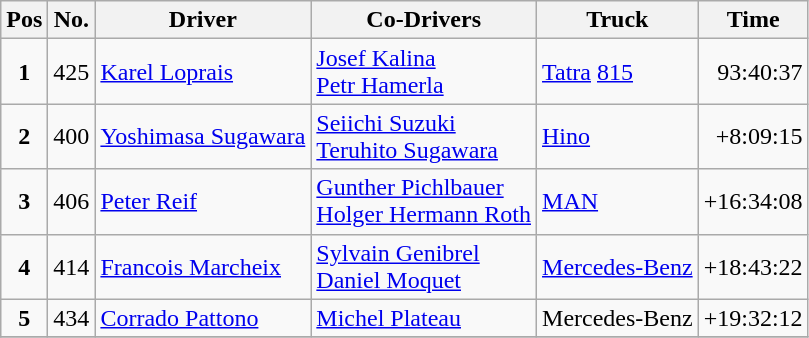<table class="wikitable">
<tr>
<th>Pos</th>
<th>No.</th>
<th>Driver</th>
<th>Co-Drivers</th>
<th>Truck</th>
<th>Time</th>
</tr>
<tr>
<td align=center><strong>1</strong></td>
<td>425</td>
<td> <a href='#'>Karel Loprais</a></td>
<td> <a href='#'>Josef Kalina</a><br> <a href='#'>Petr Hamerla</a></td>
<td><a href='#'>Tatra</a> <a href='#'>815</a></td>
<td align="right">93:40:37</td>
</tr>
<tr>
<td align=center><strong>2</strong></td>
<td>400</td>
<td> <a href='#'>Yoshimasa Sugawara</a></td>
<td> <a href='#'>Seiichi Suzuki</a><br> <a href='#'>Teruhito Sugawara</a></td>
<td><a href='#'>Hino</a></td>
<td align="right">+8:09:15</td>
</tr>
<tr>
<td align=center><strong>3</strong></td>
<td>406</td>
<td> <a href='#'>Peter Reif</a></td>
<td> <a href='#'>Gunther Pichlbauer</a><br> <a href='#'>Holger Hermann Roth</a></td>
<td><a href='#'>MAN</a></td>
<td align="right">+16:34:08</td>
</tr>
<tr>
<td align=center><strong>4</strong></td>
<td>414</td>
<td> <a href='#'>Francois Marcheix</a></td>
<td> <a href='#'>Sylvain Genibrel</a><br> <a href='#'>Daniel Moquet</a></td>
<td><a href='#'>Mercedes-Benz</a></td>
<td align=right>+18:43:22</td>
</tr>
<tr>
<td align=center><strong>5</strong></td>
<td>434</td>
<td> <a href='#'>Corrado Pattono</a></td>
<td> <a href='#'>Michel Plateau</a></td>
<td>Mercedes-Benz</td>
<td align="right">+19:32:12</td>
</tr>
<tr>
</tr>
</table>
